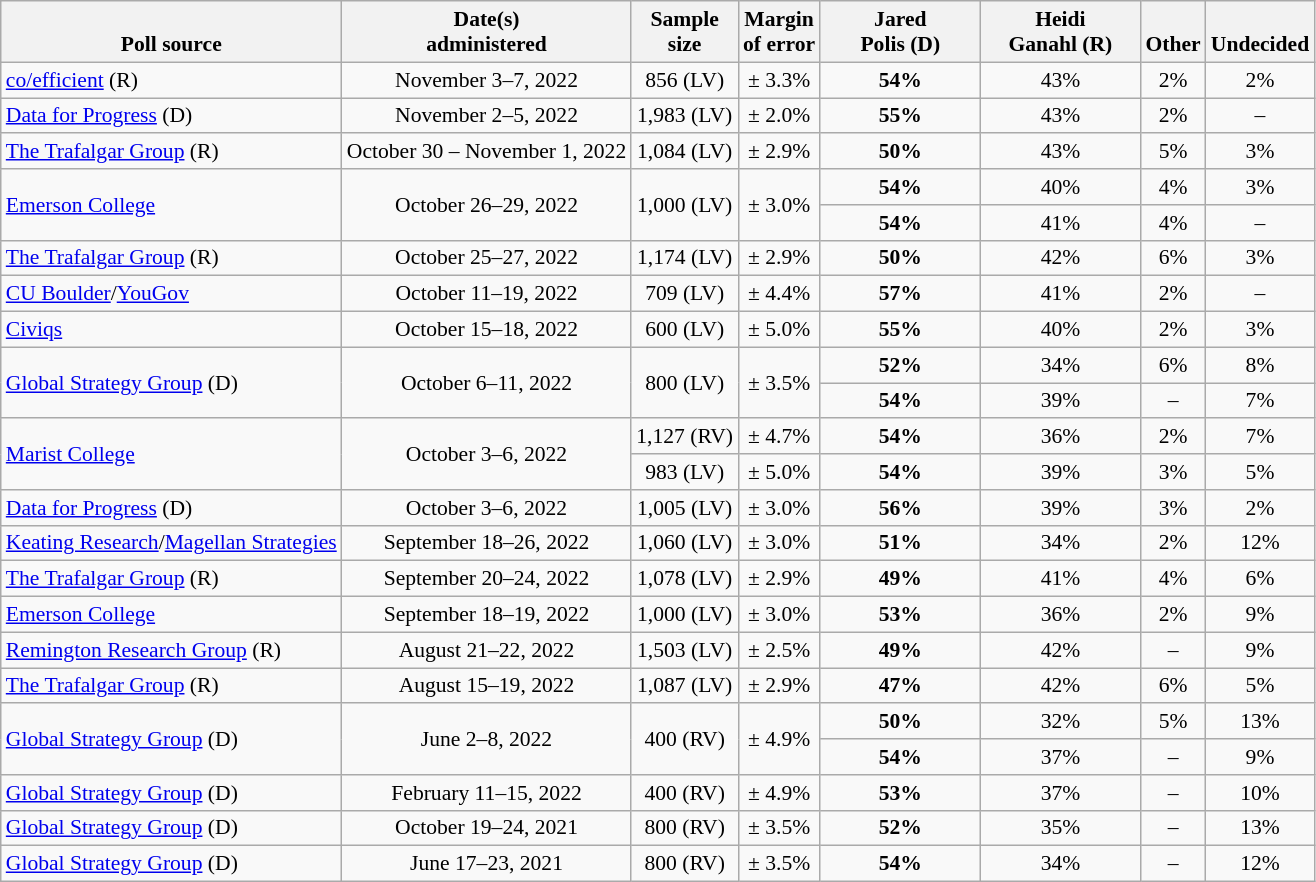<table class="wikitable" style="font-size:90%;text-align:center;">
<tr valign=bottom>
<th>Poll source</th>
<th>Date(s)<br>administered</th>
<th>Sample<br>size</th>
<th>Margin<br>of error</th>
<th style="width:100px;">Jared<br>Polis (D)</th>
<th style="width:100px;">Heidi<br>Ganahl (R)</th>
<th>Other</th>
<th>Undecided</th>
</tr>
<tr>
<td style="text-align:left;"><a href='#'>co/efficient</a> (R)</td>
<td>November 3–7, 2022</td>
<td>856 (LV)</td>
<td>± 3.3%</td>
<td><strong>54%</strong></td>
<td>43%</td>
<td>2%</td>
<td>2%</td>
</tr>
<tr>
<td style="text-align:left;"><a href='#'>Data for Progress</a> (D)</td>
<td>November 2–5, 2022</td>
<td>1,983 (LV)</td>
<td>± 2.0%</td>
<td><strong>55%</strong></td>
<td>43%</td>
<td>2%</td>
<td>–</td>
</tr>
<tr>
<td style="text-align:left;"><a href='#'>The Trafalgar Group</a> (R)</td>
<td>October 30 – November 1, 2022</td>
<td>1,084 (LV)</td>
<td>± 2.9%</td>
<td><strong>50%</strong></td>
<td>43%</td>
<td>5%</td>
<td>3%</td>
</tr>
<tr>
<td style="text-align:left;" rowspan="2"><a href='#'>Emerson College</a></td>
<td rowspan="2">October 26–29, 2022</td>
<td rowspan="2">1,000 (LV)</td>
<td rowspan="2">± 3.0%</td>
<td><strong>54%</strong></td>
<td>40%</td>
<td>4%</td>
<td>3%</td>
</tr>
<tr>
<td><strong>54%</strong></td>
<td>41%</td>
<td>4%</td>
<td>–</td>
</tr>
<tr>
<td style="text-align:left;"><a href='#'>The Trafalgar Group</a> (R)</td>
<td>October 25–27, 2022</td>
<td>1,174 (LV)</td>
<td>± 2.9%</td>
<td><strong>50%</strong></td>
<td>42%</td>
<td>6%</td>
<td>3%</td>
</tr>
<tr>
<td style="text-align:left;"><a href='#'>CU Boulder</a>/<a href='#'>YouGov</a></td>
<td>October 11–19, 2022</td>
<td>709 (LV)</td>
<td>± 4.4%</td>
<td><strong>57%</strong></td>
<td>41%</td>
<td>2%</td>
<td>–</td>
</tr>
<tr>
<td style="text-align:left;"><a href='#'>Civiqs</a></td>
<td>October 15–18, 2022</td>
<td>600 (LV)</td>
<td>± 5.0%</td>
<td><strong>55%</strong></td>
<td>40%</td>
<td>2%</td>
<td>3%</td>
</tr>
<tr>
<td style="text-align:left;" rowspan="2"><a href='#'>Global Strategy Group</a> (D)</td>
<td rowspan="2">October 6–11, 2022</td>
<td rowspan="2">800 (LV)</td>
<td rowspan="2">± 3.5%</td>
<td><strong>52%</strong></td>
<td>34%</td>
<td>6%</td>
<td>8%</td>
</tr>
<tr>
<td><strong>54%</strong></td>
<td>39%</td>
<td>–</td>
<td>7%</td>
</tr>
<tr>
<td style="text-align:left;" rowspan="2"><a href='#'>Marist College</a></td>
<td rowspan="2">October 3–6, 2022</td>
<td>1,127 (RV)</td>
<td>± 4.7%</td>
<td><strong>54%</strong></td>
<td>36%</td>
<td>2%</td>
<td>7%</td>
</tr>
<tr>
<td>983 (LV)</td>
<td>± 5.0%</td>
<td><strong>54%</strong></td>
<td>39%</td>
<td>3%</td>
<td>5%</td>
</tr>
<tr>
<td style="text-align:left;"><a href='#'>Data for Progress</a> (D)</td>
<td>October 3–6, 2022</td>
<td>1,005 (LV)</td>
<td>± 3.0%</td>
<td><strong>56%</strong></td>
<td>39%</td>
<td>3%</td>
<td>2%</td>
</tr>
<tr>
<td style="text-align:left;"><a href='#'>Keating Research</a>/<a href='#'>Magellan Strategies</a></td>
<td>September 18–26, 2022</td>
<td>1,060 (LV)</td>
<td>± 3.0%</td>
<td><strong>51%</strong></td>
<td>34%</td>
<td>2%</td>
<td>12%</td>
</tr>
<tr>
<td style="text-align:left;"><a href='#'>The Trafalgar Group</a> (R)</td>
<td>September 20–24, 2022</td>
<td>1,078 (LV)</td>
<td>± 2.9%</td>
<td><strong>49%</strong></td>
<td>41%</td>
<td>4%</td>
<td>6%</td>
</tr>
<tr>
<td style="text-align:left;"><a href='#'>Emerson College</a></td>
<td>September 18–19, 2022</td>
<td>1,000 (LV)</td>
<td>± 3.0%</td>
<td><strong>53%</strong></td>
<td>36%</td>
<td>2%</td>
<td>9%</td>
</tr>
<tr>
<td style="text-align:left;"><a href='#'>Remington Research Group</a> (R)</td>
<td>August 21–22, 2022</td>
<td>1,503 (LV)</td>
<td>± 2.5%</td>
<td><strong>49%</strong></td>
<td>42%</td>
<td>–</td>
<td>9%</td>
</tr>
<tr>
<td style="text-align:left;"><a href='#'>The Trafalgar Group</a> (R)</td>
<td>August 15–19, 2022</td>
<td>1,087 (LV)</td>
<td>± 2.9%</td>
<td><strong>47%</strong></td>
<td>42%</td>
<td>6%</td>
<td>5%</td>
</tr>
<tr>
<td style="text-align:left;" rowspan="2"><a href='#'>Global Strategy Group</a> (D)</td>
<td rowspan="2">June 2–8, 2022</td>
<td rowspan="2">400 (RV)</td>
<td rowspan="2">± 4.9%</td>
<td><strong>50%</strong></td>
<td>32%</td>
<td>5%</td>
<td>13%</td>
</tr>
<tr>
<td><strong>54%</strong></td>
<td>37%</td>
<td>–</td>
<td>9%</td>
</tr>
<tr>
<td style="text-align:left;"><a href='#'>Global Strategy Group</a> (D)</td>
<td>February 11–15, 2022</td>
<td>400 (RV)</td>
<td>± 4.9%</td>
<td><strong>53%</strong></td>
<td>37%</td>
<td>–</td>
<td>10%</td>
</tr>
<tr>
<td style="text-align:left;"><a href='#'>Global Strategy Group</a> (D)</td>
<td>October 19–24, 2021</td>
<td>800 (RV)</td>
<td>± 3.5%</td>
<td><strong>52%</strong></td>
<td>35%</td>
<td>–</td>
<td>13%</td>
</tr>
<tr>
<td style="text-align:left;"><a href='#'>Global Strategy Group</a> (D)</td>
<td>June 17–23, 2021</td>
<td>800 (RV)</td>
<td>± 3.5%</td>
<td><strong>54%</strong></td>
<td>34%</td>
<td>–</td>
<td>12%</td>
</tr>
</table>
